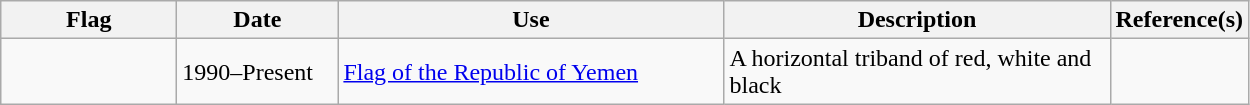<table class="wikitable">
<tr>
<th style="width:110px;">Flag</th>
<th style="width:100px;">Date</th>
<th style="width:250px;">Use</th>
<th style="width:250px;">Description</th>
<th>Reference(s)</th>
</tr>
<tr>
<td></td>
<td>1990–Present</td>
<td><a href='#'>Flag of the Republic of Yemen</a></td>
<td>A horizontal triband of red, white and black</td>
<td></td>
</tr>
</table>
